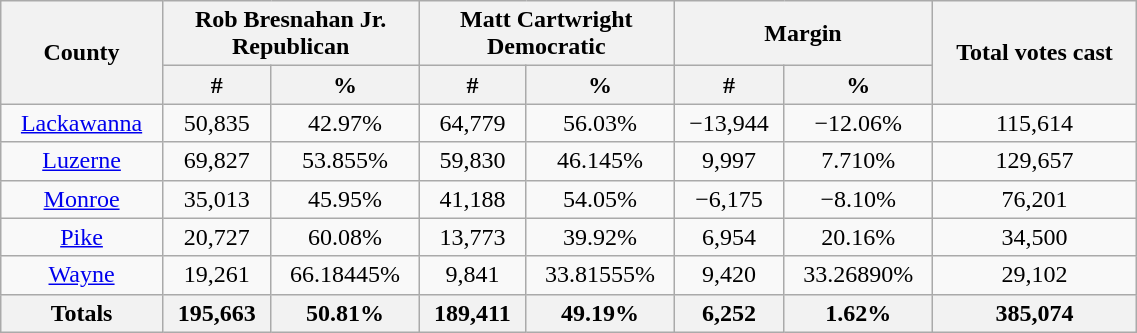<table width="60%"  class="wikitable sortable" style="text-align:center">
<tr>
<th rowspan="2">County</th>
<th style="text-align:center;" colspan="2">Rob Bresnahan Jr.<br>Republican</th>
<th style="text-align:center;" colspan="2">Matt Cartwright<br>Democratic</th>
<th style="text-align:center;" colspan="2">Margin</th>
<th rowspan="2" style="text-align:center;">Total votes cast</th>
</tr>
<tr>
<th style="text-align:center;" data-sort-type="number">#</th>
<th style="text-align:center;" data-sort-type="number">%</th>
<th style="text-align:center;" data-sort-type="number">#</th>
<th style="text-align:center;" data-sort-type="number">%</th>
<th style="text-align:center;" data-sort-type="number">#</th>
<th style="text-align:center;" data-sort-type="number">%</th>
</tr>
<tr style="text-align:center;">
<td><a href='#'>Lackawanna</a></td>
<td>50,835</td>
<td>42.97%</td>
<td>64,779</td>
<td>56.03%</td>
<td>−13,944</td>
<td>−12.06%</td>
<td>115,614</td>
</tr>
<tr style="text-align:center;">
<td><a href='#'>Luzerne</a></td>
<td>69,827</td>
<td>53.855%</td>
<td>59,830</td>
<td>46.145%</td>
<td>9,997</td>
<td>7.710%</td>
<td>129,657</td>
</tr>
<tr style="text-align:center;">
<td><a href='#'>Monroe</a></td>
<td>35,013</td>
<td>45.95%</td>
<td>41,188</td>
<td>54.05%</td>
<td>−6,175</td>
<td>−8.10%</td>
<td>76,201</td>
</tr>
<tr style="text-align:center;">
<td><a href='#'>Pike</a></td>
<td>20,727</td>
<td>60.08%</td>
<td>13,773</td>
<td>39.92%</td>
<td>6,954</td>
<td>20.16%</td>
<td>34,500</td>
</tr>
<tr style="text-align:center;">
<td><a href='#'>Wayne</a></td>
<td>19,261</td>
<td>66.18445%</td>
<td>9,841</td>
<td>33.81555%</td>
<td>9,420</td>
<td>33.26890%</td>
<td>29,102</td>
</tr>
<tr style="text-align:center;">
<th>Totals</th>
<th>195,663</th>
<th>50.81%</th>
<th>189,411</th>
<th>49.19%</th>
<th>6,252</th>
<th>1.62%</th>
<th>385,074</th>
</tr>
</table>
